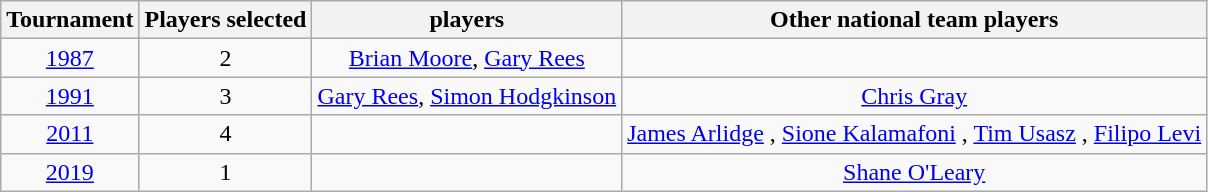<table class="wikitable sortable" style="text-align:center">
<tr>
<th>Tournament</th>
<th>Players selected</th>
<th> players</th>
<th>Other national team players</th>
</tr>
<tr>
<td><a href='#'>1987</a></td>
<td>2</td>
<td><a href='#'>Brian Moore</a>, <a href='#'>Gary Rees</a></td>
<td></td>
</tr>
<tr>
<td><a href='#'>1991</a></td>
<td>3</td>
<td><a href='#'>Gary Rees</a>, <a href='#'>Simon Hodgkinson</a></td>
<td><a href='#'>Chris Gray</a> </td>
</tr>
<tr>
<td><a href='#'>2011</a></td>
<td>4</td>
<td></td>
<td><a href='#'>James Arlidge</a> , <a href='#'>Sione Kalamafoni</a> , <a href='#'>Tim Usasz</a> , <a href='#'>Filipo Levi</a> </td>
</tr>
<tr>
<td><a href='#'>2019</a></td>
<td>1</td>
<td></td>
<td><a href='#'>Shane O'Leary</a> </td>
</tr>
</table>
